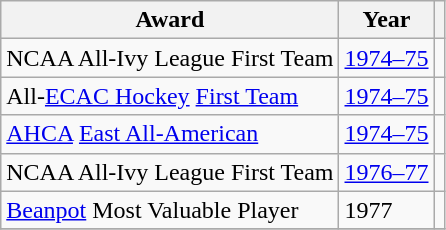<table class="wikitable">
<tr>
<th>Award</th>
<th>Year</th>
<th></th>
</tr>
<tr>
<td>NCAA All-Ivy League First Team</td>
<td><a href='#'>1974–75</a></td>
<td></td>
</tr>
<tr>
<td>All-<a href='#'>ECAC Hockey</a> <a href='#'>First Team</a></td>
<td><a href='#'>1974–75</a></td>
<td></td>
</tr>
<tr>
<td><a href='#'>AHCA</a> <a href='#'>East All-American</a></td>
<td><a href='#'>1974–75</a></td>
<td></td>
</tr>
<tr>
<td>NCAA All-Ivy League First Team</td>
<td><a href='#'>1976–77</a></td>
<td></td>
</tr>
<tr>
<td><a href='#'>Beanpot</a> Most Valuable Player</td>
<td>1977</td>
<td></td>
</tr>
<tr>
</tr>
</table>
